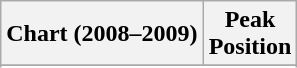<table class="wikitable sortable">
<tr>
<th align="left">Chart (2008–2009)</th>
<th align="center">Peak<br>Position</th>
</tr>
<tr>
</tr>
<tr>
</tr>
<tr>
</tr>
<tr>
</tr>
</table>
